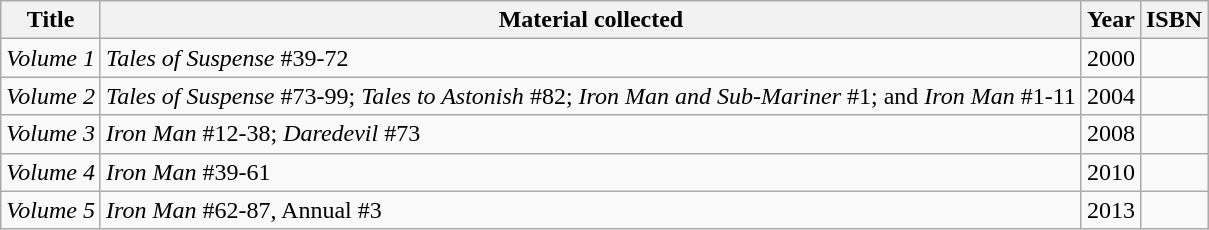<table class="wikitable sortable">
<tr>
<th>Title</th>
<th>Material collected</th>
<th>Year</th>
<th>ISBN</th>
</tr>
<tr>
<td><em>Volume 1</em></td>
<td><em>Tales of Suspense</em> #39-72</td>
<td>2000</td>
<td></td>
</tr>
<tr>
<td><em>Volume 2</em></td>
<td><em>Tales of Suspense</em> #73-99; <em>Tales to Astonish</em> #82; <em>Iron Man and Sub-Mariner</em> #1; and <em>Iron Man</em> #1-11</td>
<td>2004</td>
<td></td>
</tr>
<tr>
<td><em>Volume 3</em></td>
<td><em>Iron Man</em> #12-38; <em>Daredevil</em> #73</td>
<td>2008</td>
<td></td>
</tr>
<tr>
<td><em>Volume 4</em></td>
<td><em>Iron Man</em> #39-61</td>
<td>2010</td>
<td></td>
</tr>
<tr>
<td><em>Volume 5</em></td>
<td><em>Iron Man</em> #62-87, Annual #3</td>
<td>2013</td>
<td></td>
</tr>
</table>
